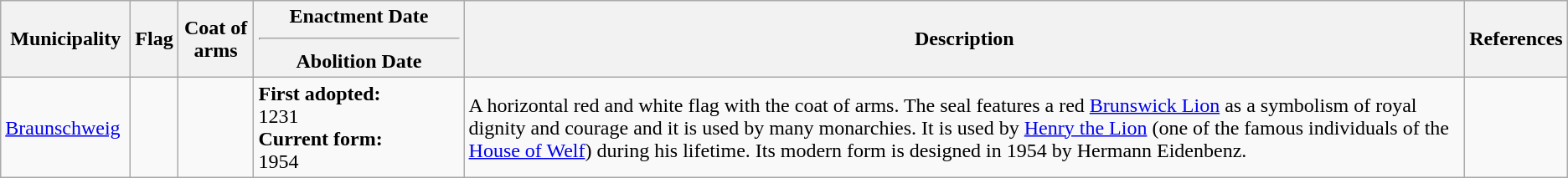<table class="wikitable">
<tr>
<th style="width:12ch;">Municipality</th>
<th>Flag</th>
<th>Coat of arms</th>
<th style="width:20ch;">Enactment Date<hr>Abolition Date</th>
<th>Description</th>
<th>References</th>
</tr>
<tr>
<td><a href='#'>Braunschweig</a></td>
<td></td>
<td></td>
<td><strong>First adopted:</strong><br>1231<br><strong>Current form:</strong><br> 1954</td>
<td>A horizontal red and white flag with the coat of arms. The seal features a red <a href='#'>Brunswick Lion</a> as a symbolism of royal dignity and courage and it is used by many monarchies. It is used by <a href='#'>Henry the Lion</a> (one of the famous individuals of the <a href='#'>House of Welf</a>) during his lifetime. Its modern form is designed in 1954 by Hermann Eidenbenz.</td>
<td></td>
</tr>
</table>
